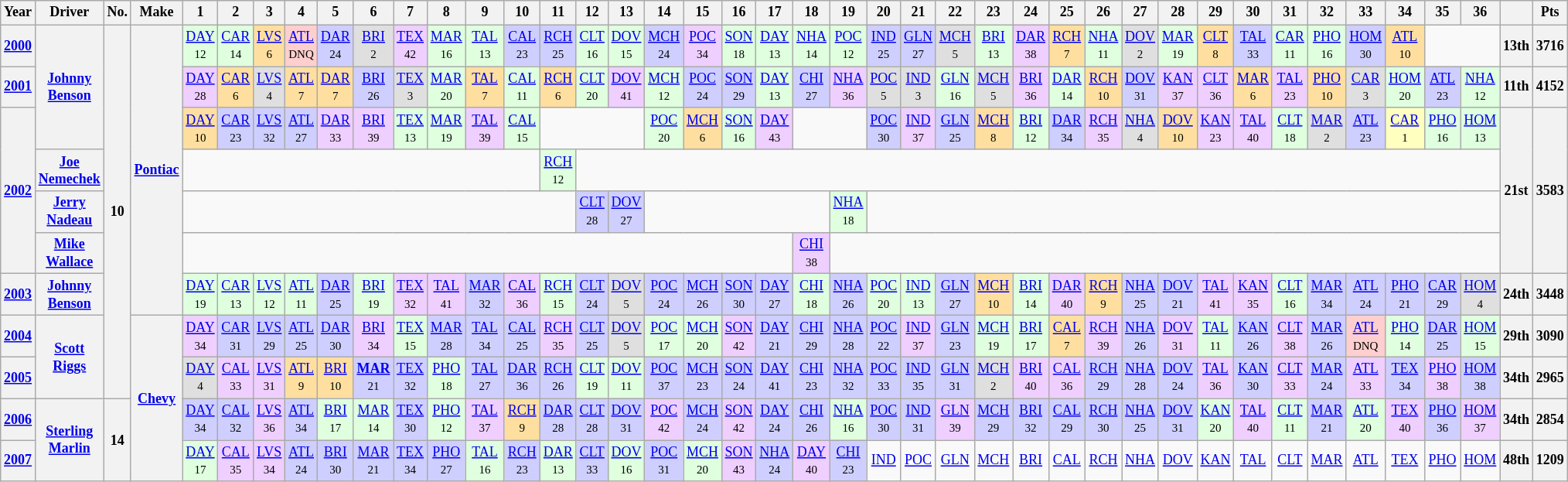<table class="wikitable" style="text-align:center; font-size:75%">
<tr>
<th>Year</th>
<th>Driver</th>
<th>No.</th>
<th>Make</th>
<th>1</th>
<th>2</th>
<th>3</th>
<th>4</th>
<th>5</th>
<th>6</th>
<th>7</th>
<th>8</th>
<th>9</th>
<th>10</th>
<th>11</th>
<th>12</th>
<th>13</th>
<th>14</th>
<th>15</th>
<th>16</th>
<th>17</th>
<th>18</th>
<th>19</th>
<th>20</th>
<th>21</th>
<th>22</th>
<th>23</th>
<th>24</th>
<th>25</th>
<th>26</th>
<th>27</th>
<th>28</th>
<th>29</th>
<th>30</th>
<th>31</th>
<th>32</th>
<th>33</th>
<th>34</th>
<th>35</th>
<th>36</th>
<th></th>
<th>Pts</th>
</tr>
<tr>
<th><a href='#'>2000</a></th>
<th rowspan=3><a href='#'>Johnny Benson</a></th>
<th rowspan=9>10</th>
<th rowspan=7><a href='#'>Pontiac</a></th>
<td style="background:#DFFFDF;"><a href='#'>DAY</a><br><small>12</small></td>
<td style="background:#DFFFDF;"><a href='#'>CAR</a><br><small>14</small></td>
<td style="background:#FFDF9F;"><a href='#'>LVS</a><br><small>6</small></td>
<td style="background:#FFCFCF;"><a href='#'>ATL</a><br><small>DNQ</small></td>
<td style="background:#CFCFFF;"><a href='#'>DAR</a><br><small>24</small></td>
<td style="background:#DFDFDF;"><a href='#'>BRI</a><br><small>2</small></td>
<td style="background:#EFCFFF;"><a href='#'>TEX</a><br><small>42</small></td>
<td style="background:#DFFFDF;"><a href='#'>MAR</a><br><small>16</small></td>
<td style="background:#DFFFDF;"><a href='#'>TAL</a><br><small>13</small></td>
<td style="background:#CFCFFF;"><a href='#'>CAL</a><br><small>23</small></td>
<td style="background:#CFCFFF;"><a href='#'>RCH</a><br><small>25</small></td>
<td style="background:#DFFFDF;"><a href='#'>CLT</a><br><small>16</small></td>
<td style="background:#DFFFDF;"><a href='#'>DOV</a><br><small>15</small></td>
<td style="background:#CFCFFF;"><a href='#'>MCH</a><br><small>24</small></td>
<td style="background:#EFCFFF;"><a href='#'>POC</a><br><small>34</small></td>
<td style="background:#DFFFDF;"><a href='#'>SON</a><br><small>18</small></td>
<td style="background:#DFFFDF;"><a href='#'>DAY</a><br><small>13</small></td>
<td style="background:#DFFFDF;"><a href='#'>NHA</a><br><small>14</small></td>
<td style="background:#DFFFDF;"><a href='#'>POC</a><br><small>12</small></td>
<td style="background:#CFCFFF;"><a href='#'>IND</a><br><small>25</small></td>
<td style="background:#CFCFFF;"><a href='#'>GLN</a><br><small>27</small></td>
<td style="background:#DFDFDF;"><a href='#'>MCH</a><br><small>5</small></td>
<td style="background:#DFFFDF;"><a href='#'>BRI</a><br><small>13</small></td>
<td style="background:#EFCFFF;"><a href='#'>DAR</a><br><small>38</small></td>
<td style="background:#FFDF9F;"><a href='#'>RCH</a><br><small>7</small></td>
<td style="background:#DFFFDF;"><a href='#'>NHA</a><br><small>11</small></td>
<td style="background:#DFDFDF;"><a href='#'>DOV</a><br><small>2</small></td>
<td style="background:#DFFFDF;"><a href='#'>MAR</a><br><small>19</small></td>
<td style="background:#FFDF9F;"><a href='#'>CLT</a><br><small>8</small></td>
<td style="background:#CFCFFF;"><a href='#'>TAL</a><br><small>33</small></td>
<td style="background:#DFFFDF;"><a href='#'>CAR</a><br><small>11</small></td>
<td style="background:#DFFFDF;"><a href='#'>PHO</a><br><small>16</small></td>
<td style="background:#CFCFFF;"><a href='#'>HOM</a><br><small>30</small></td>
<td style="background:#FFDF9F;"><a href='#'>ATL</a><br><small>10</small></td>
<td colspan=2></td>
<th>13th</th>
<th>3716</th>
</tr>
<tr>
<th><a href='#'>2001</a></th>
<td style="background:#EFCFFF;"><a href='#'>DAY</a><br><small>28</small></td>
<td style="background:#FFDF9F;"><a href='#'>CAR</a><br><small>6</small></td>
<td style="background:#DFDFDF;"><a href='#'>LVS</a><br><small>4</small></td>
<td style="background:#FFDF9F;"><a href='#'>ATL</a><br><small>7</small></td>
<td style="background:#FFDF9F;"><a href='#'>DAR</a><br><small>7</small></td>
<td style="background:#CFCFFF;"><a href='#'>BRI</a><br><small>26</small></td>
<td style="background:#DFDFDF;"><a href='#'>TEX</a><br><small>3</small></td>
<td style="background:#DFFFDF;"><a href='#'>MAR</a><br><small>20</small></td>
<td style="background:#FFDF9F;"><a href='#'>TAL</a><br><small>7</small></td>
<td style="background:#DFFFDF;"><a href='#'>CAL</a><br><small>11</small></td>
<td style="background:#FFDF9F;"><a href='#'>RCH</a><br><small>6</small></td>
<td style="background:#DFFFDF;"><a href='#'>CLT</a><br><small>20</small></td>
<td style="background:#EFCFFF;"><a href='#'>DOV</a><br><small>41</small></td>
<td style="background:#DFFFDF;"><a href='#'>MCH</a><br><small>12</small></td>
<td style="background:#CFCFFF;"><a href='#'>POC</a><br><small>24</small></td>
<td style="background:#CFCFFF;"><a href='#'>SON</a><br><small>29</small></td>
<td style="background:#DFFFDF;"><a href='#'>DAY</a><br><small>13</small></td>
<td style="background:#CFCFFF;"><a href='#'>CHI</a><br><small>27</small></td>
<td style="background:#EFCFFF;"><a href='#'>NHA</a><br><small>36</small></td>
<td style="background:#DFDFDF;"><a href='#'>POC</a><br><small>5</small></td>
<td style="background:#DFDFDF;"><a href='#'>IND</a><br><small>3</small></td>
<td style="background:#DFFFDF;"><a href='#'>GLN</a><br><small>16</small></td>
<td style="background:#DFDFDF;"><a href='#'>MCH</a><br><small>5</small></td>
<td style="background:#EFCFFF;"><a href='#'>BRI</a><br><small>36</small></td>
<td style="background:#DFFFDF;"><a href='#'>DAR</a><br><small>14</small></td>
<td style="background:#FFDF9F;"><a href='#'>RCH</a><br><small>10</small></td>
<td style="background:#CFCFFF;"><a href='#'>DOV</a><br><small>31</small></td>
<td style="background:#EFCFFF;"><a href='#'>KAN</a><br><small>37</small></td>
<td style="background:#EFCFFF;"><a href='#'>CLT</a><br><small>36</small></td>
<td style="background:#FFDF9F;"><a href='#'>MAR</a><br><small>6</small></td>
<td style="background:#EFCFFF;"><a href='#'>TAL</a><br><small>23</small></td>
<td style="background:#FFDF9F;"><a href='#'>PHO</a><br><small>10</small></td>
<td style="background:#DFDFDF;"><a href='#'>CAR</a><br><small>3</small></td>
<td style="background:#DFFFDF;"><a href='#'>HOM</a><br><small>20</small></td>
<td style="background:#CFCFFF;"><a href='#'>ATL</a><br><small>23</small></td>
<td style="background:#DFFFDF;"><a href='#'>NHA</a><br><small>12</small></td>
<th>11th</th>
<th>4152</th>
</tr>
<tr>
<th rowspan=4><a href='#'>2002</a></th>
<td style="background:#FFDF9F;"><a href='#'>DAY</a><br><small>10</small></td>
<td style="background:#CFCFFF;"><a href='#'>CAR</a><br><small>23</small></td>
<td style="background:#CFCFFF;"><a href='#'>LVS</a><br><small>32</small></td>
<td style="background:#CFCFFF;"><a href='#'>ATL</a><br><small>27</small></td>
<td style="background:#EFCFFF;"><a href='#'>DAR</a><br><small>33</small></td>
<td style="background:#EFCFFF;"><a href='#'>BRI</a><br><small>39</small></td>
<td style="background:#DFFFDF;"><a href='#'>TEX</a><br><small>13</small></td>
<td style="background:#DFFFDF;"><a href='#'>MAR</a><br><small>19</small></td>
<td style="background:#EFCFFF;"><a href='#'>TAL</a><br><small>39</small></td>
<td style="background:#DFFFDF;"><a href='#'>CAL</a><br><small>15</small></td>
<td colspan=3></td>
<td style="background:#DFFFDF;"><a href='#'>POC</a><br><small>20</small></td>
<td style="background:#FFDF9F;"><a href='#'>MCH</a><br><small>6</small></td>
<td style="background:#DFFFDF;"><a href='#'>SON</a><br><small>16</small></td>
<td style="background:#EFCFFF;"><a href='#'>DAY</a><br><small>43</small></td>
<td colspan=2></td>
<td style="background:#CFCFFF;"><a href='#'>POC</a><br><small>30</small></td>
<td style="background:#EFCFFF;"><a href='#'>IND</a><br><small>37</small></td>
<td style="background:#CFCFFF;"><a href='#'>GLN</a><br><small>25</small></td>
<td style="background:#FFDF9F;"><a href='#'>MCH</a><br><small>8</small></td>
<td style="background:#DFFFDF;"><a href='#'>BRI</a><br><small>12</small></td>
<td style="background:#CFCFFF;"><a href='#'>DAR</a><br><small>34</small></td>
<td style="background:#EFCFFF;"><a href='#'>RCH</a><br><small>35</small></td>
<td style="background:#DFDFDF;"><a href='#'>NHA</a><br><small>4</small></td>
<td style="background:#FFDF9F;"><a href='#'>DOV</a><br><small>10</small></td>
<td style="background:#EFCFFF;"><a href='#'>KAN</a><br><small>23</small></td>
<td style="background:#EFCFFF;"><a href='#'>TAL</a><br><small>40</small></td>
<td style="background:#DFFFDF;"><a href='#'>CLT</a><br><small>18</small></td>
<td style="background:#DFDFDF;"><a href='#'>MAR</a><br><small>2</small></td>
<td style="background:#CFCFFF;"><a href='#'>ATL</a><br><small>23</small></td>
<td style="background:#FFFFBF;"><a href='#'>CAR</a><br><small>1</small></td>
<td style="background:#DFFFDF;"><a href='#'>PHO</a><br><small>16</small></td>
<td style="background:#DFFFDF;"><a href='#'>HOM</a><br><small>13</small></td>
<th rowspan=4>21st</th>
<th rowspan=4>3583</th>
</tr>
<tr>
<th><a href='#'>Joe Nemechek</a></th>
<td colspan=10></td>
<td style="background:#DFFFDF;"><a href='#'>RCH</a><br><small>12</small></td>
<td colspan=25></td>
</tr>
<tr>
<th><a href='#'>Jerry Nadeau</a></th>
<td colspan=11></td>
<td style="background:#CFCFFF;"><a href='#'>CLT</a><br><small>28</small></td>
<td style="background:#CFCFFF;"><a href='#'>DOV</a><br><small>27</small></td>
<td colspan=5></td>
<td style="background:#DFFFDF;"><a href='#'>NHA</a><br><small>18</small></td>
<td colspan=17></td>
</tr>
<tr>
<th><a href='#'>Mike Wallace</a></th>
<td colspan=17></td>
<td style="background:#EFCFFF;"><a href='#'>CHI</a><br><small>38</small></td>
<td colspan=18></td>
</tr>
<tr>
<th><a href='#'>2003</a></th>
<th><a href='#'>Johnny Benson</a></th>
<td style="background:#DFFFDF;"><a href='#'>DAY</a><br><small>19</small></td>
<td style="background:#DFFFDF;"><a href='#'>CAR</a><br><small>13</small></td>
<td style="background:#DFFFDF;"><a href='#'>LVS</a><br><small>12</small></td>
<td style="background:#DFFFDF;"><a href='#'>ATL</a><br><small>11</small></td>
<td style="background:#CFCFFF;"><a href='#'>DAR</a><br><small>25</small></td>
<td style="background:#DFFFDF;"><a href='#'>BRI</a><br><small>19</small></td>
<td style="background:#EFCFFF;"><a href='#'>TEX</a><br><small>32</small></td>
<td style="background:#EFCFFF;"><a href='#'>TAL</a><br><small>41</small></td>
<td style="background:#CFCFFF;"><a href='#'>MAR</a><br><small>32</small></td>
<td style="background:#EFCFFF;"><a href='#'>CAL</a><br><small>36</small></td>
<td style="background:#DFFFDF;"><a href='#'>RCH</a><br><small>15</small></td>
<td style="background:#CFCFFF;"><a href='#'>CLT</a><br><small>24</small></td>
<td style="background:#DFDFDF;"><a href='#'>DOV</a><br><small>5</small></td>
<td style="background:#CFCFFF;"><a href='#'>POC</a><br><small>24</small></td>
<td style="background:#CFCFFF;"><a href='#'>MCH</a><br><small>26</small></td>
<td style="background:#CFCFFF;"><a href='#'>SON</a><br><small>30</small></td>
<td style="background:#CFCFFF;"><a href='#'>DAY</a><br><small>27</small></td>
<td style="background:#DFFFDF;"><a href='#'>CHI</a><br><small>18</small></td>
<td style="background:#CFCFFF;"><a href='#'>NHA</a><br><small>26</small></td>
<td style="background:#DFFFDF;"><a href='#'>POC</a><br><small>20</small></td>
<td style="background:#DFFFDF;"><a href='#'>IND</a><br><small>13</small></td>
<td style="background:#CFCFFF;"><a href='#'>GLN</a><br><small>27</small></td>
<td style="background:#FFDF9F;"><a href='#'>MCH</a><br><small>10</small></td>
<td style="background:#DFFFDF;"><a href='#'>BRI</a><br><small>14</small></td>
<td style="background:#EFCFFF;"><a href='#'>DAR</a><br><small>40</small></td>
<td style="background:#FFDF9F;"><a href='#'>RCH</a><br><small>9</small></td>
<td style="background:#CFCFFF;"><a href='#'>NHA</a><br><small>25</small></td>
<td style="background:#CFCFFF;"><a href='#'>DOV</a><br><small>21</small></td>
<td style="background:#EFCFFF;"><a href='#'>TAL</a><br><small>41</small></td>
<td style="background:#EFCFFF;"><a href='#'>KAN</a><br><small>35</small></td>
<td style="background:#DFFFDF;"><a href='#'>CLT</a><br><small>16</small></td>
<td style="background:#CFCFFF;"><a href='#'>MAR</a><br><small>34</small></td>
<td style="background:#CFCFFF;"><a href='#'>ATL</a><br><small>24</small></td>
<td style="background:#CFCFFF;"><a href='#'>PHO</a><br><small>21</small></td>
<td style="background:#CFCFFF;"><a href='#'>CAR</a><br><small>29</small></td>
<td style="background:#DFDFDF;"><a href='#'>HOM</a><br><small>4</small></td>
<th>24th</th>
<th>3448</th>
</tr>
<tr>
<th><a href='#'>2004</a></th>
<th rowspan=2><a href='#'>Scott Riggs</a></th>
<th rowspan=4><a href='#'>Chevy</a></th>
<td style="background:#EFCFFF;"><a href='#'>DAY</a><br><small>34</small></td>
<td style="background:#CFCFFF;"><a href='#'>CAR</a><br><small>31</small></td>
<td style="background:#CFCFFF;"><a href='#'>LVS</a><br><small>29</small></td>
<td style="background:#CFCFFF;"><a href='#'>ATL</a><br><small>25</small></td>
<td style="background:#CFCFFF;"><a href='#'>DAR</a><br><small>30</small></td>
<td style="background:#EFCFFF;"><a href='#'>BRI</a><br><small>34</small></td>
<td style="background:#DFFFDF;"><a href='#'>TEX</a><br><small>15</small></td>
<td style="background:#CFCFFF;"><a href='#'>MAR</a><br><small>28</small></td>
<td style="background:#CFCFFF;"><a href='#'>TAL</a><br><small>34</small></td>
<td style="background:#CFCFFF;"><a href='#'>CAL</a><br><small>25</small></td>
<td style="background:#EFCFFF;"><a href='#'>RCH</a><br><small>35</small></td>
<td style="background:#CFCFFF;"><a href='#'>CLT</a><br><small>25</small></td>
<td style="background:#DFDFDF;"><a href='#'>DOV</a><br><small>5</small></td>
<td style="background:#DFFFDF;"><a href='#'>POC</a><br><small>17</small></td>
<td style="background:#DFFFDF;"><a href='#'>MCH</a><br><small>20</small></td>
<td style="background:#EFCFFF;"><a href='#'>SON</a><br><small>42</small></td>
<td style="background:#CFCFFF;"><a href='#'>DAY</a><br><small>21</small></td>
<td style="background:#CFCFFF;"><a href='#'>CHI</a><br><small>29</small></td>
<td style="background:#CFCFFF;"><a href='#'>NHA</a><br><small>28</small></td>
<td style="background:#CFCFFF;"><a href='#'>POC</a><br><small>22</small></td>
<td style="background:#EFCFFF;"><a href='#'>IND</a><br><small>37</small></td>
<td style="background:#CFCFFF;"><a href='#'>GLN</a><br><small>23</small></td>
<td style="background:#DFFFDF;"><a href='#'>MCH</a><br><small>19</small></td>
<td style="background:#DFFFDF;"><a href='#'>BRI</a><br><small>17</small></td>
<td style="background:#FFDF9F;"><a href='#'>CAL</a><br><small>7</small></td>
<td style="background:#EFCFFF;"><a href='#'>RCH</a><br><small>39</small></td>
<td style="background:#CFCFFF;"><a href='#'>NHA</a><br><small>26</small></td>
<td style="background:#EFCFFF;"><a href='#'>DOV</a><br><small>31</small></td>
<td style="background:#DFFFDF;"><a href='#'>TAL</a><br><small>11</small></td>
<td style="background:#CFCFFF;"><a href='#'>KAN</a><br><small>26</small></td>
<td style="background:#EFCFFF;"><a href='#'>CLT</a><br><small>38</small></td>
<td style="background:#CFCFFF;"><a href='#'>MAR</a><br><small>26</small></td>
<td style="background:#FFCFCF;"><a href='#'>ATL</a><br><small>DNQ</small></td>
<td style="background:#DFFFDF;"><a href='#'>PHO</a><br><small>14</small></td>
<td style="background:#CFCFFF;"><a href='#'>DAR</a><br><small>25</small></td>
<td style="background:#DFFFDF;"><a href='#'>HOM</a><br><small>15</small></td>
<th>29th</th>
<th>3090</th>
</tr>
<tr>
<th><a href='#'>2005</a></th>
<td style="background:#DFDFDF;"><a href='#'>DAY</a><br><small>4</small></td>
<td style="background:#EFCFFF;"><a href='#'>CAL</a><br><small>33</small></td>
<td style="background:#EFCFFF;"><a href='#'>LVS</a><br><small>31</small></td>
<td style="background:#FFDF9F;"><a href='#'>ATL</a><br><small>9</small></td>
<td style="background:#FFDF9F;"><a href='#'>BRI</a><br><small>10</small></td>
<td style="background:#CFCFFF;"><strong><a href='#'>MAR</a></strong><br><small>21</small></td>
<td style="background:#CFCFFF;"><a href='#'>TEX</a><br><small>32</small></td>
<td style="background:#DFFFDF;"><a href='#'>PHO</a><br><small>18</small></td>
<td style="background:#CFCFFF;"><a href='#'>TAL</a><br><small>27</small></td>
<td style="background:#CFCFFF;"><a href='#'>DAR</a><br><small>36</small></td>
<td style="background:#CFCFFF;"><a href='#'>RCH</a><br><small>26</small></td>
<td style="background:#DFFFDF;"><a href='#'>CLT</a><br><small>19</small></td>
<td style="background:#DFFFDF;"><a href='#'>DOV</a><br><small>11</small></td>
<td style="background:#CFCFFF;"><a href='#'>POC</a><br><small>37</small></td>
<td style="background:#CFCFFF;"><a href='#'>MCH</a><br><small>23</small></td>
<td style="background:#CFCFFF;"><a href='#'>SON</a><br><small>24</small></td>
<td style="background:#CFCFFF;"><a href='#'>DAY</a><br><small>41</small></td>
<td style="background:#CFCFFF;"><a href='#'>CHI</a><br><small>23</small></td>
<td style="background:#CFCFFF;"><a href='#'>NHA</a><br><small>32</small></td>
<td style="background:#CFCFFF;"><a href='#'>POC</a><br><small>33</small></td>
<td style="background:#CFCFFF;"><a href='#'>IND</a><br><small>35</small></td>
<td style="background:#CFCFFF;"><a href='#'>GLN</a><br><small>31</small></td>
<td style="background:#DFDFDF;"><a href='#'>MCH</a><br><small>2</small></td>
<td style="background:#EFCFFF;"><a href='#'>BRI</a><br><small>40</small></td>
<td style="background:#EFCFFF;"><a href='#'>CAL</a><br><small>36</small></td>
<td style="background:#CFCFFF;"><a href='#'>RCH</a><br><small>29</small></td>
<td style="background:#CFCFFF;"><a href='#'>NHA</a><br><small>28</small></td>
<td style="background:#CFCFFF;"><a href='#'>DOV</a><br><small>24</small></td>
<td style="background:#EFCFFF;"><a href='#'>TAL</a><br><small>36</small></td>
<td style="background:#CFCFFF;"><a href='#'>KAN</a><br><small>30</small></td>
<td style="background:#EFCFFF;"><a href='#'>CLT</a><br><small>33</small></td>
<td style="background:#CFCFFF;"><a href='#'>MAR</a><br><small>24</small></td>
<td style="background:#EFCFFF;"><a href='#'>ATL</a><br><small>33</small></td>
<td style="background:#CFCFFF;"><a href='#'>TEX</a><br><small>34</small></td>
<td style="background:#EFCFFF;"><a href='#'>PHO</a><br><small>38</small></td>
<td style="background:#CFCFFF;"><a href='#'>HOM</a><br><small>38</small></td>
<th>34th</th>
<th>2965</th>
</tr>
<tr>
<th><a href='#'>2006</a></th>
<th rowspan=2><a href='#'>Sterling Marlin</a></th>
<th rowspan=2>14</th>
<td style="background:#CFCFFF;"><a href='#'>DAY</a><br><small>34</small></td>
<td style="background:#CFCFFF;"><a href='#'>CAL</a><br><small>32</small></td>
<td style="background:#EFCFFF;"><a href='#'>LVS</a><br><small>36</small></td>
<td style="background:#CFCFFF;"><a href='#'>ATL</a><br><small>34</small></td>
<td style="background:#DFFFDF;"><a href='#'>BRI</a><br><small>17</small></td>
<td style="background:#DFFFDF;"><a href='#'>MAR</a><br><small>14</small></td>
<td style="background:#CFCFFF;"><a href='#'>TEX</a><br><small>30</small></td>
<td style="background:#DFFFDF;"><a href='#'>PHO</a><br><small>12</small></td>
<td style="background:#EFCFFF;"><a href='#'>TAL</a><br><small>37</small></td>
<td style="background:#FFDF9F;"><a href='#'>RCH</a><br><small>9</small></td>
<td style="background:#CFCFFF;"><a href='#'>DAR</a><br><small>28</small></td>
<td style="background:#CFCFFF;"><a href='#'>CLT</a><br><small>28</small></td>
<td style="background:#CFCFFF;"><a href='#'>DOV</a><br><small>31</small></td>
<td style="background:#EFCFFF;"><a href='#'>POC</a><br><small>42</small></td>
<td style="background:#CFCFFF;"><a href='#'>MCH</a><br><small>24</small></td>
<td style="background:#EFCFFF;"><a href='#'>SON</a><br><small>42</small></td>
<td style="background:#CFCFFF;"><a href='#'>DAY</a><br><small>24</small></td>
<td style="background:#CFCFFF;"><a href='#'>CHI</a><br><small>26</small></td>
<td style="background:#DFFFDF;"><a href='#'>NHA</a><br><small>16</small></td>
<td style="background:#CFCFFF;"><a href='#'>POC</a><br><small>30</small></td>
<td style="background:#CFCFFF;"><a href='#'>IND</a><br><small>31</small></td>
<td style="background:#EFCFFF;"><a href='#'>GLN</a><br><small>39</small></td>
<td style="background:#CFCFFF;"><a href='#'>MCH</a><br><small>29</small></td>
<td style="background:#CFCFFF;"><a href='#'>BRI</a><br><small>32</small></td>
<td style="background:#CFCFFF;"><a href='#'>CAL</a><br><small>29</small></td>
<td style="background:#CFCFFF;"><a href='#'>RCH</a><br><small>30</small></td>
<td style="background:#CFCFFF;"><a href='#'>NHA</a><br><small>25</small></td>
<td style="background:#CFCFFF;"><a href='#'>DOV</a><br><small>31</small></td>
<td style="background:#DFFFDF;"><a href='#'>KAN</a><br><small>20</small></td>
<td style="background:#EFCFFF;"><a href='#'>TAL</a><br><small>40</small></td>
<td style="background:#DFFFDF;"><a href='#'>CLT</a><br><small>11</small></td>
<td style="background:#CFCFFF;"><a href='#'>MAR</a><br><small>21</small></td>
<td style="background:#DFFFDF;"><a href='#'>ATL</a><br><small>20</small></td>
<td style="background:#EFCFFF;"><a href='#'>TEX</a><br><small>40</small></td>
<td style="background:#CFCFFF;"><a href='#'>PHO</a><br><small>36</small></td>
<td style="background:#EFCFFF;"><a href='#'>HOM</a><br><small>37</small></td>
<th>34th</th>
<th>2854</th>
</tr>
<tr>
<th><a href='#'>2007</a></th>
<td style="background:#DFFFDF;"><a href='#'>DAY</a><br><small>17</small></td>
<td style="background:#EFCFFF;"><a href='#'>CAL</a><br><small>35</small></td>
<td style="background:#EFCFFF;"><a href='#'>LVS</a><br><small>34</small></td>
<td style="background:#CFCFFF;"><a href='#'>ATL</a><br><small>24</small></td>
<td style="background:#CFCFFF;"><a href='#'>BRI</a><br><small>30</small></td>
<td style="background:#CFCFFF;"><a href='#'>MAR</a><br><small>21</small></td>
<td style="background:#CFCFFF;"><a href='#'>TEX</a><br><small>34</small></td>
<td style="background:#CFCFFF;"><a href='#'>PHO</a><br><small>27</small></td>
<td style="background:#DFFFDF;"><a href='#'>TAL</a><br><small>16</small></td>
<td style="background:#CFCFFF;"><a href='#'>RCH</a><br><small>23</small></td>
<td style="background:#DFFFDF;"><a href='#'>DAR</a><br><small>13</small></td>
<td style="background:#CFCFFF;"><a href='#'>CLT</a><br><small>33</small></td>
<td style="background:#DFFFDF;"><a href='#'>DOV</a><br><small>16</small></td>
<td style="background:#CFCFFF;"><a href='#'>POC</a><br><small>31</small></td>
<td style="background:#DFFFDF;"><a href='#'>MCH</a><br><small>20</small></td>
<td style="background:#EFCFFF;"><a href='#'>SON</a><br><small>43</small></td>
<td style="background:#CFCFFF;"><a href='#'>NHA</a><br><small>24</small></td>
<td style="background:#EFCFFF;"><a href='#'>DAY</a><br><small>40</small></td>
<td style="background:#CFCFFF;"><a href='#'>CHI</a><br><small>23</small></td>
<td><a href='#'>IND</a></td>
<td><a href='#'>POC</a></td>
<td><a href='#'>GLN</a></td>
<td><a href='#'>MCH</a></td>
<td><a href='#'>BRI</a></td>
<td><a href='#'>CAL</a></td>
<td><a href='#'>RCH</a></td>
<td><a href='#'>NHA</a></td>
<td><a href='#'>DOV</a></td>
<td><a href='#'>KAN</a></td>
<td><a href='#'>TAL</a></td>
<td><a href='#'>CLT</a></td>
<td><a href='#'>MAR</a></td>
<td><a href='#'>ATL</a></td>
<td><a href='#'>TEX</a></td>
<td><a href='#'>PHO</a></td>
<td><a href='#'>HOM</a></td>
<th>48th</th>
<th>1209</th>
</tr>
</table>
